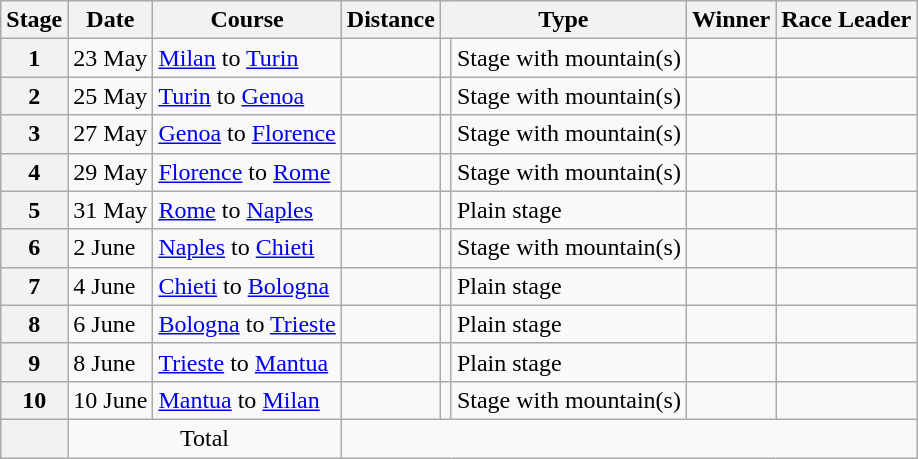<table class="wikitable">
<tr style="background:#efefef;">
<th>Stage</th>
<th>Date</th>
<th>Course</th>
<th>Distance</th>
<th colspan="2">Type</th>
<th>Winner</th>
<th>Race Leader</th>
</tr>
<tr>
<th style="text-align:center">1</th>
<td>23 May</td>
<td><a href='#'>Milan</a> to <a href='#'>Turin</a></td>
<td></td>
<td style="text-align:center;"></td>
<td>Stage with mountain(s)</td>
<td></td>
<td></td>
</tr>
<tr>
<th style="text-align:center">2</th>
<td>25 May</td>
<td><a href='#'>Turin</a> to <a href='#'>Genoa</a></td>
<td></td>
<td style="text-align:center;"></td>
<td>Stage with mountain(s)</td>
<td></td>
<td></td>
</tr>
<tr>
<th style="text-align:center">3</th>
<td>27 May</td>
<td><a href='#'>Genoa</a> to <a href='#'>Florence</a></td>
<td></td>
<td style="text-align:center;"></td>
<td>Stage with mountain(s)</td>
<td></td>
<td></td>
</tr>
<tr>
<th style="text-align:center">4</th>
<td>29 May</td>
<td><a href='#'>Florence</a> to <a href='#'>Rome</a></td>
<td></td>
<td style="text-align:center;"></td>
<td>Stage with mountain(s)</td>
<td></td>
<td></td>
</tr>
<tr>
<th style="text-align:center">5</th>
<td>31 May</td>
<td><a href='#'>Rome</a> to <a href='#'>Naples</a></td>
<td></td>
<td style="text-align:center;"></td>
<td>Plain stage</td>
<td></td>
<td></td>
</tr>
<tr>
<th style="text-align:center">6</th>
<td>2 June</td>
<td><a href='#'>Naples</a> to <a href='#'>Chieti</a></td>
<td></td>
<td style="text-align:center;"></td>
<td>Stage with mountain(s)</td>
<td></td>
<td></td>
</tr>
<tr>
<th style="text-align:center">7</th>
<td>4 June</td>
<td><a href='#'>Chieti</a> to <a href='#'>Bologna</a></td>
<td></td>
<td style="text-align:center;"></td>
<td>Plain stage</td>
<td></td>
<td></td>
</tr>
<tr>
<th style="text-align:center">8</th>
<td>6 June</td>
<td><a href='#'>Bologna</a> to <a href='#'>Trieste</a></td>
<td></td>
<td style="text-align:center;"></td>
<td>Plain stage</td>
<td></td>
<td></td>
</tr>
<tr>
<th style="text-align:center">9</th>
<td>8 June</td>
<td><a href='#'>Trieste</a> to <a href='#'>Mantua</a></td>
<td></td>
<td style="text-align:center;"></td>
<td>Plain stage</td>
<td></td>
<td></td>
</tr>
<tr>
<th style="text-align:center">10</th>
<td>10 June</td>
<td><a href='#'>Mantua</a> to <a href='#'>Milan</a></td>
<td></td>
<td style="text-align:center;"></td>
<td>Stage with mountain(s)</td>
<td></td>
<td></td>
</tr>
<tr>
<th></th>
<td colspan="2" style="text-align:center;">Total</td>
<td colspan="5" style="text-align:center;"></td>
</tr>
</table>
